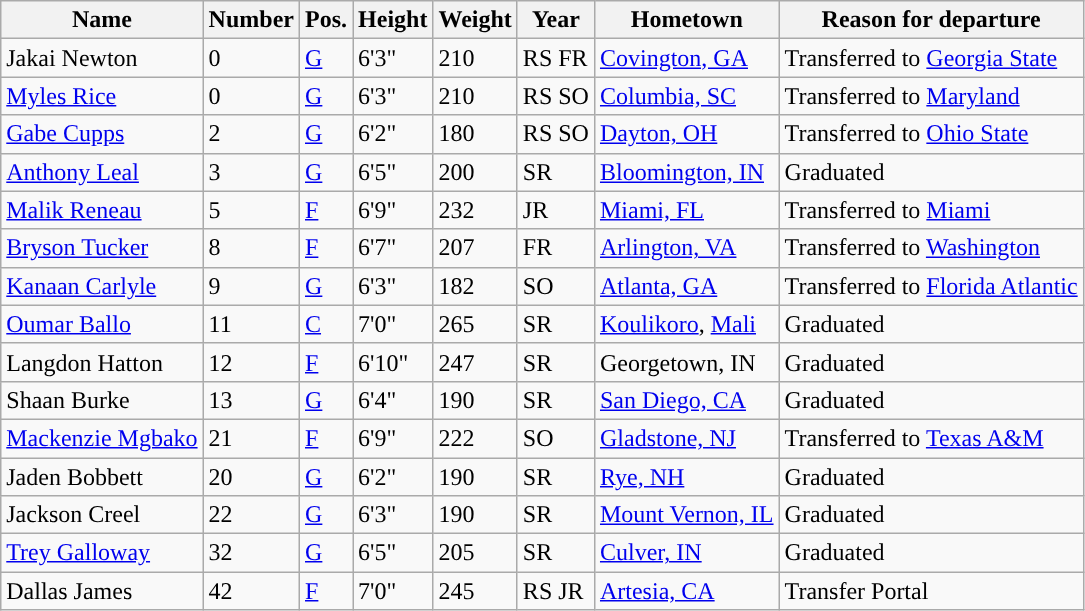<table class="wikitable sortable" border="1">
<tr align=center>
<th>Name</th>
<th>Number</th>
<th>Pos.</th>
<th>Height</th>
<th>Weight</th>
<th>Year</th>
<th>Hometown</th>
<th>Reason for departure</th>
</tr>
<tr>
<td sortname>Jakai Newton</td>
<td>0</td>
<td><a href='#'>G</a></td>
<td>6'3"</td>
<td>210</td>
<td>RS FR</td>
<td><a href='#'>Covington, GA</a></td>
<td>Transferred to <a href='#'>Georgia State</a></td>
</tr>
<tr>
<td sortname><a href='#'>Myles Rice</a></td>
<td>0</td>
<td><a href='#'>G</a></td>
<td>6'3"</td>
<td>210</td>
<td>RS SO</td>
<td><a href='#'>Columbia, SC</a></td>
<td>Transferred to <a href='#'>Maryland</a></td>
</tr>
<tr>
<td sortname><a href='#'>Gabe Cupps</a></td>
<td>2</td>
<td><a href='#'>G</a></td>
<td>6'2"</td>
<td>180</td>
<td>RS SO</td>
<td><a href='#'>Dayton, OH</a></td>
<td>Transferred to <a href='#'>Ohio State</a></td>
</tr>
<tr>
<td sortname><a href='#'>Anthony Leal</a></td>
<td>3</td>
<td><a href='#'>G</a></td>
<td>6'5"</td>
<td>200</td>
<td>SR</td>
<td><a href='#'>Bloomington, IN</a></td>
<td>Graduated</td>
</tr>
<tr>
<td sortname><a href='#'>Malik Reneau</a></td>
<td>5</td>
<td><a href='#'>F</a></td>
<td>6'9"</td>
<td>232</td>
<td>JR</td>
<td><a href='#'>Miami, FL</a></td>
<td>Transferred to <a href='#'>Miami</a></td>
</tr>
<tr>
<td sortname><a href='#'>Bryson Tucker</a></td>
<td>8</td>
<td><a href='#'>F</a></td>
<td>6'7"</td>
<td>207</td>
<td>FR</td>
<td><a href='#'>Arlington, VA</a></td>
<td>Transferred to <a href='#'>Washington</a></td>
</tr>
<tr>
<td sortname><a href='#'>Kanaan Carlyle</a></td>
<td>9</td>
<td><a href='#'>G</a></td>
<td>6'3"</td>
<td>182</td>
<td>SO</td>
<td><a href='#'>Atlanta, GA</a></td>
<td>Transferred to <a href='#'>Florida Atlantic</a></td>
</tr>
<tr>
<td sortname><a href='#'>Oumar Ballo</a></td>
<td>11</td>
<td><a href='#'>C</a></td>
<td>7'0"</td>
<td>265</td>
<td>SR</td>
<td><a href='#'>Koulikoro</a>, <a href='#'>Mali</a></td>
<td>Graduated</td>
</tr>
<tr>
<td sortname>Langdon Hatton</td>
<td>12</td>
<td><a href='#'>F</a></td>
<td>6'10"</td>
<td>247</td>
<td>SR</td>
<td>Georgetown, IN</td>
<td>Graduated</td>
</tr>
<tr>
<td sortname>Shaan Burke</td>
<td>13</td>
<td><a href='#'>G</a></td>
<td>6'4"</td>
<td>190</td>
<td>SR</td>
<td><a href='#'>San Diego, CA</a></td>
<td>Graduated</td>
</tr>
<tr>
<td sortname><a href='#'>Mackenzie Mgbako</a></td>
<td>21</td>
<td><a href='#'>F</a></td>
<td>6'9"</td>
<td>222</td>
<td>SO</td>
<td><a href='#'>Gladstone, NJ</a></td>
<td>Transferred to <a href='#'>Texas A&M</a></td>
</tr>
<tr>
<td sortname>Jaden Bobbett</td>
<td>20</td>
<td><a href='#'>G</a></td>
<td>6'2"</td>
<td>190</td>
<td>SR</td>
<td><a href='#'>Rye, NH</a></td>
<td>Graduated</td>
</tr>
<tr>
<td sortname>Jackson Creel</td>
<td>22</td>
<td><a href='#'>G</a></td>
<td>6'3"</td>
<td>190</td>
<td>SR</td>
<td><a href='#'>Mount Vernon, IL</a></td>
<td>Graduated</td>
</tr>
<tr>
<td sortname><a href='#'>Trey Galloway</a></td>
<td>32</td>
<td><a href='#'>G</a></td>
<td>6'5"</td>
<td>205</td>
<td>SR</td>
<td><a href='#'>Culver, IN</a></td>
<td>Graduated</td>
</tr>
<tr>
<td sortname>Dallas James</td>
<td>42</td>
<td><a href='#'>F</a></td>
<td>7'0"</td>
<td>245</td>
<td>RS JR</td>
<td><a href='#'>Artesia, CA</a></td>
<td>Transfer Portal</td>
</tr>
</table>
